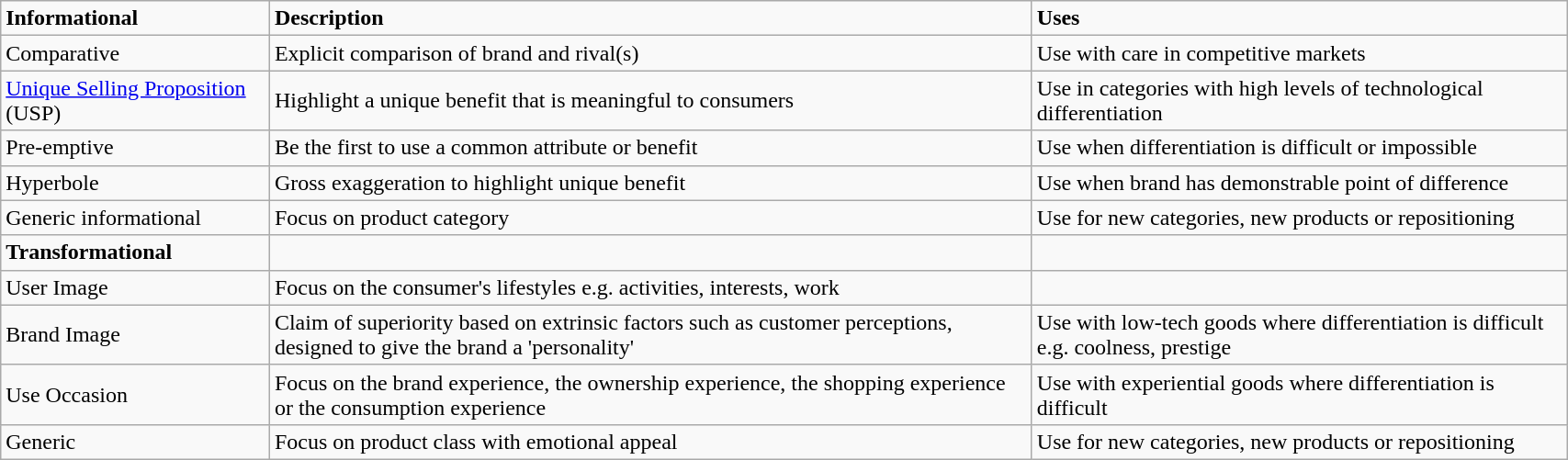<table class="wikitable" style="width: 90%; height: 200px;">
<tr>
<td><strong>Informational</strong></td>
<td><strong>Description</strong></td>
<td><strong>Uses</strong></td>
</tr>
<tr>
<td>Comparative</td>
<td>Explicit comparison of brand and rival(s)</td>
<td>Use with care in competitive markets</td>
</tr>
<tr>
<td><a href='#'>Unique Selling Proposition</a> (USP)</td>
<td>Highlight a unique benefit that is meaningful to consumers</td>
<td>Use in categories with high levels of technological differentiation</td>
</tr>
<tr>
<td>Pre-emptive</td>
<td>Be the first to use a common attribute or benefit</td>
<td>Use when differentiation is difficult or impossible</td>
</tr>
<tr>
<td>Hyperbole</td>
<td>Gross exaggeration to highlight unique benefit</td>
<td>Use when brand has demonstrable point of difference</td>
</tr>
<tr>
<td>Generic informational</td>
<td>Focus on product category</td>
<td>Use for new categories, new products or repositioning</td>
</tr>
<tr>
<td><strong>Transformational</strong></td>
<td></td>
<td></td>
</tr>
<tr>
<td>User Image</td>
<td>Focus on the consumer's lifestyles e.g. activities, interests, work</td>
<td></td>
</tr>
<tr>
<td>Brand Image</td>
<td>Claim of superiority based on extrinsic factors such as customer perceptions, designed to give the brand a 'personality'</td>
<td>Use with low-tech goods where differentiation is difficult e.g. coolness, prestige</td>
</tr>
<tr>
<td>Use Occasion</td>
<td>Focus on the brand experience, the ownership experience, the shopping experience or the consumption experience</td>
<td>Use with experiential goods where differentiation is difficult</td>
</tr>
<tr>
<td>Generic</td>
<td>Focus on product class with emotional appeal</td>
<td>Use for new categories, new products or repositioning</td>
</tr>
</table>
